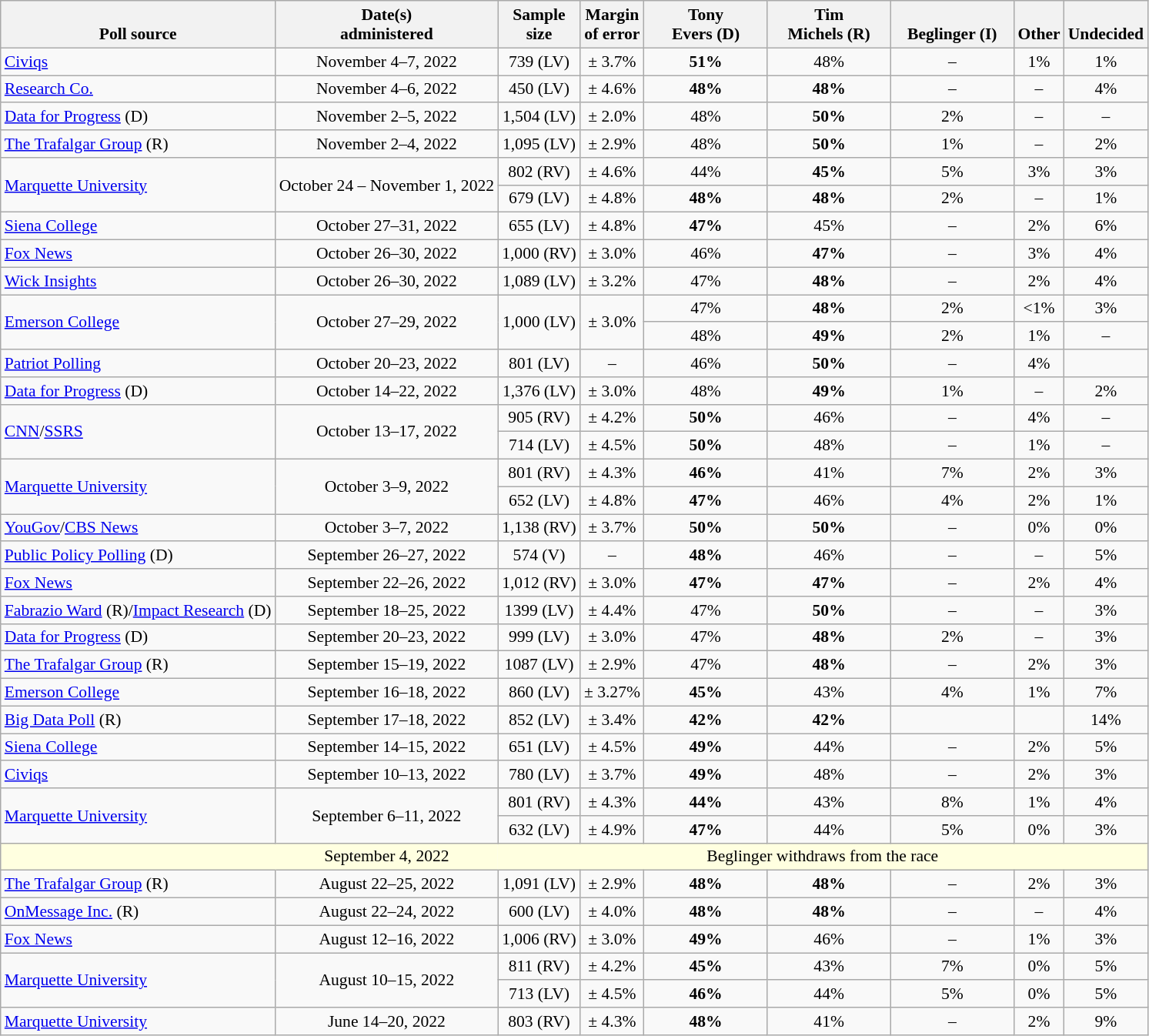<table class="wikitable" style="font-size:90%;text-align:center;">
<tr valign=bottom>
<th>Poll source</th>
<th>Date(s)<br>administered</th>
<th>Sample<br>size</th>
<th>Margin<br>of error</th>
<th style="width:100px;">Tony<br>Evers (D)</th>
<th style="width:100px;">Tim<br>Michels (R)</th>
<th style="width:100px;"><br>Beglinger (I)</th>
<th>Other</th>
<th>Undecided</th>
</tr>
<tr>
<td style="text-align:left;"><a href='#'>Civiqs</a></td>
<td>November 4–7, 2022</td>
<td>739 (LV)</td>
<td>± 3.7%</td>
<td><strong>51%</strong></td>
<td>48%</td>
<td>–</td>
<td>1%</td>
<td>1%</td>
</tr>
<tr>
<td style="text-align:left;"><a href='#'>Research Co.</a></td>
<td>November 4–6, 2022</td>
<td>450 (LV)</td>
<td>± 4.6%</td>
<td><strong>48%</strong></td>
<td><strong>48%</strong></td>
<td>–</td>
<td>–</td>
<td>4%</td>
</tr>
<tr>
<td style="text-align:left;"><a href='#'>Data for Progress</a> (D)</td>
<td>November 2–5, 2022</td>
<td>1,504 (LV)</td>
<td>± 2.0%</td>
<td>48%</td>
<td><strong>50%</strong></td>
<td>2%</td>
<td>–</td>
<td>–</td>
</tr>
<tr>
<td style="text-align:left;"><a href='#'>The Trafalgar Group</a> (R)</td>
<td>November 2–4, 2022</td>
<td>1,095 (LV)</td>
<td>± 2.9%</td>
<td>48%</td>
<td><strong>50%</strong></td>
<td>1%</td>
<td>–</td>
<td>2%</td>
</tr>
<tr>
<td style="text-align:left;" rowspan="2"><a href='#'>Marquette University</a></td>
<td rowspan="2">October 24 – November 1, 2022</td>
<td>802 (RV)</td>
<td>± 4.6%</td>
<td>44%</td>
<td><strong>45%</strong></td>
<td>5%</td>
<td>3%</td>
<td>3%</td>
</tr>
<tr>
<td>679 (LV)</td>
<td>± 4.8%</td>
<td><strong>48%</strong></td>
<td><strong>48%</strong></td>
<td>2%</td>
<td>–</td>
<td>1%</td>
</tr>
<tr>
<td style="text-align:left;"><a href='#'>Siena College</a></td>
<td>October 27–31, 2022</td>
<td>655 (LV)</td>
<td>± 4.8%</td>
<td><strong>47%</strong></td>
<td>45%</td>
<td>–</td>
<td>2%</td>
<td>6%</td>
</tr>
<tr>
<td style="text-align:left;"><a href='#'>Fox News</a></td>
<td>October 26–30, 2022</td>
<td>1,000 (RV)</td>
<td>± 3.0%</td>
<td>46%</td>
<td><strong>47%</strong></td>
<td>–</td>
<td>3%</td>
<td>4%</td>
</tr>
<tr>
<td style="text-align:left;"><a href='#'>Wick Insights</a></td>
<td>October 26–30, 2022</td>
<td>1,089 (LV)</td>
<td>± 3.2%</td>
<td>47%</td>
<td><strong>48%</strong></td>
<td>–</td>
<td>2%</td>
<td>4%</td>
</tr>
<tr>
<td style="text-align:left;" rowspan="2"><a href='#'>Emerson College</a></td>
<td rowspan="2">October 27–29, 2022</td>
<td rowspan="2">1,000 (LV)</td>
<td rowspan="2">± 3.0%</td>
<td>47%</td>
<td><strong>48%</strong></td>
<td>2%</td>
<td><1%</td>
<td>3%</td>
</tr>
<tr>
<td>48%</td>
<td><strong>49%</strong></td>
<td>2%</td>
<td>1%</td>
<td>–</td>
</tr>
<tr>
<td style="text-align:left;"><a href='#'>Patriot Polling</a></td>
<td>October 20–23, 2022</td>
<td>801 (LV)</td>
<td>–</td>
<td>46%</td>
<td><strong>50%</strong></td>
<td>–</td>
<td>4%</td>
<td></td>
</tr>
<tr>
<td style="text-align:left;"><a href='#'>Data for Progress</a> (D)</td>
<td>October 14–22, 2022</td>
<td>1,376 (LV)</td>
<td>± 3.0%</td>
<td>48%</td>
<td><strong>49%</strong></td>
<td>1%</td>
<td>–</td>
<td>2%</td>
</tr>
<tr>
<td style="text-align:left;" rowspan="2"><a href='#'>CNN</a>/<a href='#'>SSRS</a></td>
<td rowspan="2">October 13–17, 2022</td>
<td>905 (RV)</td>
<td>± 4.2%</td>
<td><strong>50%</strong></td>
<td>46%</td>
<td>–</td>
<td>4%</td>
<td>–</td>
</tr>
<tr>
<td>714 (LV)</td>
<td>± 4.5%</td>
<td><strong>50%</strong></td>
<td>48%</td>
<td>–</td>
<td>1%</td>
<td>–</td>
</tr>
<tr>
<td style="text-align:left;" rowspan="2"><a href='#'>Marquette University</a></td>
<td rowspan="2">October 3–9, 2022</td>
<td>801 (RV)</td>
<td>± 4.3%</td>
<td><strong>46%</strong></td>
<td>41%</td>
<td>7%</td>
<td>2%</td>
<td>3%</td>
</tr>
<tr>
<td>652 (LV)</td>
<td>± 4.8%</td>
<td><strong>47%</strong></td>
<td>46%</td>
<td>4%</td>
<td>2%</td>
<td>1%</td>
</tr>
<tr>
<td style="text-align:left;"><a href='#'>YouGov</a>/<a href='#'>CBS News</a></td>
<td>October 3–7, 2022</td>
<td>1,138 (RV)</td>
<td>± 3.7%</td>
<td><strong>50%</strong></td>
<td><strong>50%</strong></td>
<td>–</td>
<td>0%</td>
<td>0%</td>
</tr>
<tr>
<td style="text-align:left;"><a href='#'>Public Policy Polling</a> (D)</td>
<td>September 26–27, 2022</td>
<td>574 (V)</td>
<td>–</td>
<td><strong>48%</strong></td>
<td>46%</td>
<td>–</td>
<td>–</td>
<td>5%</td>
</tr>
<tr>
<td style="text-align:left;"><a href='#'>Fox News</a></td>
<td>September 22–26, 2022</td>
<td>1,012 (RV)</td>
<td>± 3.0%</td>
<td><strong>47%</strong></td>
<td><strong>47%</strong></td>
<td>–</td>
<td>2%</td>
<td>4%</td>
</tr>
<tr>
<td style="text-align:left;"><a href='#'>Fabrazio Ward</a> (R)/<a href='#'>Impact Research</a> (D)</td>
<td>September 18–25, 2022</td>
<td>1399 (LV)</td>
<td>± 4.4%</td>
<td>47%</td>
<td><strong>50%</strong></td>
<td>–</td>
<td>–</td>
<td>3%</td>
</tr>
<tr>
<td style="text-align:left;"><a href='#'>Data for Progress</a> (D)</td>
<td>September 20–23, 2022</td>
<td>999 (LV)</td>
<td>± 3.0%</td>
<td>47%</td>
<td><strong>48%</strong></td>
<td>2%</td>
<td>–</td>
<td>3%</td>
</tr>
<tr>
<td style="text-align:left;"><a href='#'>The Trafalgar Group</a> (R)</td>
<td>September 15–19, 2022</td>
<td>1087 (LV)</td>
<td>± 2.9%</td>
<td>47%</td>
<td><strong>48%</strong></td>
<td>–</td>
<td>2%</td>
<td>3%</td>
</tr>
<tr>
<td style="text-align:left;"><a href='#'>Emerson College</a></td>
<td>September 16–18, 2022</td>
<td>860 (LV)</td>
<td>± 3.27%</td>
<td><strong>45%</strong></td>
<td>43%</td>
<td>4%</td>
<td>1%</td>
<td>7%</td>
</tr>
<tr>
<td style="text-align:left;"><a href='#'>Big Data Poll</a> (R)</td>
<td>September 17–18, 2022</td>
<td>852 (LV)</td>
<td>± 3.4%</td>
<td><strong>42%</strong></td>
<td><strong>42%</strong></td>
<td></td>
<td></td>
<td>14%</td>
</tr>
<tr>
<td style="text-align:left;"><a href='#'>Siena College</a></td>
<td>September 14–15, 2022</td>
<td>651 (LV)</td>
<td>± 4.5%</td>
<td><strong>49%</strong></td>
<td>44%</td>
<td>–</td>
<td>2%</td>
<td>5%</td>
</tr>
<tr>
<td style="text-align:left;"><a href='#'>Civiqs</a></td>
<td>September 10–13, 2022</td>
<td>780 (LV)</td>
<td>± 3.7%</td>
<td><strong>49%</strong></td>
<td>48%</td>
<td>–</td>
<td>2%</td>
<td>3%</td>
</tr>
<tr>
<td style="text-align:left;" rowspan="2"><a href='#'>Marquette University</a></td>
<td rowspan="2">September 6–11, 2022</td>
<td>801 (RV)</td>
<td>± 4.3%</td>
<td><strong>44%</strong></td>
<td>43%</td>
<td>8%</td>
<td>1%</td>
<td>4%</td>
</tr>
<tr>
<td>632 (LV)</td>
<td>± 4.9%</td>
<td><strong>47%</strong></td>
<td>44%</td>
<td>5%</td>
<td>0%</td>
<td>3%</td>
</tr>
<tr style="background:lightyellow;">
<td style="border-right-style:hidden; background:lightyellow;"></td>
<td style="border-right-style:hidden; ">September 4, 2022</td>
<td colspan="17">Beglinger withdraws from the race</td>
</tr>
<tr>
<td style="text-align:left;"><a href='#'>The Trafalgar Group</a> (R)</td>
<td>August 22–25, 2022</td>
<td>1,091 (LV)</td>
<td>± 2.9%</td>
<td><strong>48%</strong></td>
<td><strong>48%</strong></td>
<td>–</td>
<td>2%</td>
<td>3%</td>
</tr>
<tr>
<td style="text-align:left;"><a href='#'>OnMessage Inc.</a> (R)</td>
<td>August 22–24, 2022</td>
<td>600 (LV)</td>
<td>± 4.0%</td>
<td><strong>48%</strong></td>
<td><strong>48%</strong></td>
<td>–</td>
<td>–</td>
<td>4%</td>
</tr>
<tr>
<td style="text-align:left;"><a href='#'>Fox News</a></td>
<td>August 12–16, 2022</td>
<td>1,006 (RV)</td>
<td>± 3.0%</td>
<td><strong>49%</strong></td>
<td>46%</td>
<td>–</td>
<td>1%</td>
<td>3%</td>
</tr>
<tr>
<td style="text-align:left;" rowspan="2"><a href='#'>Marquette University</a></td>
<td rowspan="2">August 10–15, 2022</td>
<td>811 (RV)</td>
<td>± 4.2%</td>
<td><strong>45%</strong></td>
<td>43%</td>
<td>7%</td>
<td>0%</td>
<td>5%</td>
</tr>
<tr>
<td>713 (LV)</td>
<td>± 4.5%</td>
<td><strong>46%</strong></td>
<td>44%</td>
<td>5%</td>
<td>0%</td>
<td>5%</td>
</tr>
<tr>
<td style="text-align:left;"><a href='#'>Marquette University</a></td>
<td>June 14–20, 2022</td>
<td>803 (RV)</td>
<td>± 4.3%</td>
<td><strong>48%</strong></td>
<td>41%</td>
<td>–</td>
<td>2%</td>
<td>9%</td>
</tr>
</table>
